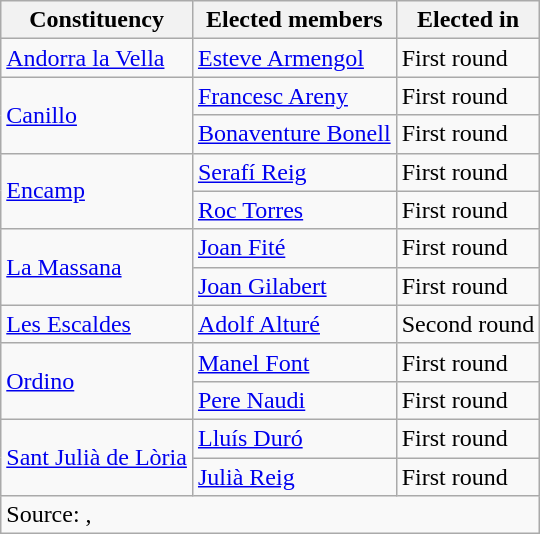<table class=wikitable>
<tr>
<th>Constituency</th>
<th>Elected members</th>
<th>Elected in</th>
</tr>
<tr>
<td><a href='#'>Andorra la Vella</a></td>
<td><a href='#'>Esteve Armengol</a></td>
<td>First round</td>
</tr>
<tr>
<td rowspan=2><a href='#'>Canillo</a></td>
<td><a href='#'>Francesc Areny</a></td>
<td>First round</td>
</tr>
<tr>
<td><a href='#'>Bonaventure Bonell</a></td>
<td>First round</td>
</tr>
<tr>
<td rowspan=2><a href='#'>Encamp</a></td>
<td><a href='#'>Serafí Reig</a></td>
<td>First round</td>
</tr>
<tr>
<td><a href='#'>Roc Torres</a></td>
<td>First round</td>
</tr>
<tr>
<td rowspan=2><a href='#'>La Massana</a></td>
<td><a href='#'>Joan Fité</a></td>
<td>First round</td>
</tr>
<tr>
<td><a href='#'>Joan Gilabert</a></td>
<td>First round</td>
</tr>
<tr>
<td><a href='#'>Les Escaldes</a></td>
<td><a href='#'>Adolf Alturé</a></td>
<td>Second round</td>
</tr>
<tr>
<td rowspan=2><a href='#'>Ordino</a></td>
<td><a href='#'>Manel Font</a></td>
<td>First round</td>
</tr>
<tr>
<td><a href='#'>Pere Naudi</a></td>
<td>First round</td>
</tr>
<tr>
<td rowspan=2><a href='#'>Sant Julià de Lòria</a></td>
<td><a href='#'>Lluís Duró</a></td>
<td>First round</td>
</tr>
<tr>
<td><a href='#'>Julià Reig</a></td>
<td>First round</td>
</tr>
<tr>
<td colspan=3>Source: , </td>
</tr>
</table>
